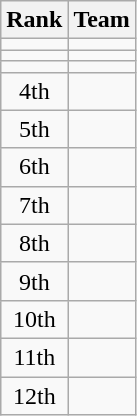<table class=wikitable style="text-align:center;">
<tr>
<th>Rank</th>
<th>Team</th>
</tr>
<tr>
<td></td>
<td align=left></td>
</tr>
<tr>
<td></td>
<td align=left></td>
</tr>
<tr>
<td></td>
<td align=left></td>
</tr>
<tr>
<td>4th</td>
<td align=left></td>
</tr>
<tr>
<td>5th</td>
<td align=left></td>
</tr>
<tr>
<td>6th</td>
<td align=left></td>
</tr>
<tr>
<td>7th</td>
<td align=left></td>
</tr>
<tr>
<td>8th</td>
<td align=left></td>
</tr>
<tr>
<td>9th</td>
<td align=left></td>
</tr>
<tr>
<td>10th</td>
<td align=left></td>
</tr>
<tr>
<td>11th</td>
<td align=left></td>
</tr>
<tr>
<td>12th</td>
<td align=left></td>
</tr>
</table>
